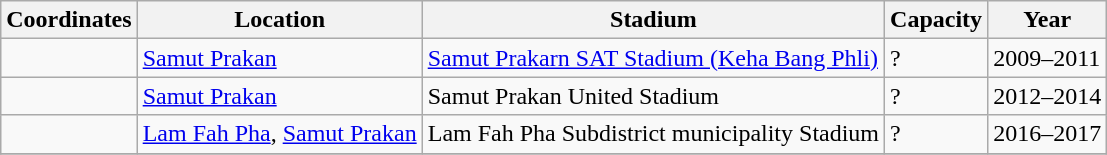<table class="wikitable sortable">
<tr>
<th>Coordinates</th>
<th>Location</th>
<th>Stadium</th>
<th>Capacity</th>
<th>Year</th>
</tr>
<tr>
<td></td>
<td><a href='#'>Samut Prakan</a></td>
<td><a href='#'>Samut Prakarn SAT Stadium (Keha Bang Phli)</a></td>
<td>?</td>
<td>2009–2011</td>
</tr>
<tr>
<td></td>
<td><a href='#'>Samut Prakan</a></td>
<td>Samut Prakan United Stadium</td>
<td>?</td>
<td>2012–2014</td>
</tr>
<tr>
<td></td>
<td><a href='#'>Lam Fah Pha</a>, <a href='#'>Samut Prakan</a></td>
<td>Lam Fah Pha Subdistrict municipality Stadium</td>
<td>?</td>
<td>2016–2017</td>
</tr>
<tr>
</tr>
</table>
